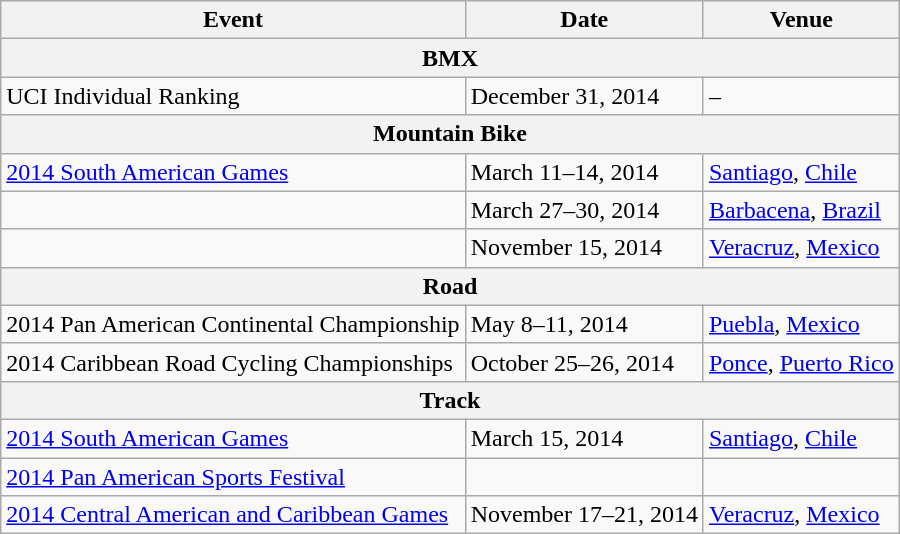<table class="wikitable" style="width:600px;">
<tr>
<th>Event</th>
<th>Date</th>
<th>Venue</th>
</tr>
<tr>
<th colspan=3>BMX</th>
</tr>
<tr>
<td>UCI Individual Ranking</td>
<td>December 31, 2014</td>
<td>–</td>
</tr>
<tr>
<th colspan=3>Mountain Bike</th>
</tr>
<tr>
<td><a href='#'>2014 South American Games</a></td>
<td>March 11–14, 2014</td>
<td> <a href='#'>Santiago</a>, <a href='#'>Chile</a></td>
</tr>
<tr>
<td></td>
<td>March 27–30, 2014</td>
<td> <a href='#'>Barbacena</a>, <a href='#'>Brazil</a></td>
</tr>
<tr>
<td></td>
<td>November 15, 2014</td>
<td> <a href='#'>Veracruz</a>, <a href='#'>Mexico</a></td>
</tr>
<tr>
<th colspan=3>Road</th>
</tr>
<tr>
<td>2014 Pan American Continental Championship</td>
<td>May 8–11, 2014</td>
<td> <a href='#'>Puebla</a>, <a href='#'>Mexico</a></td>
</tr>
<tr>
<td>2014 Caribbean Road Cycling Championships</td>
<td>October 25–26, 2014</td>
<td> <a href='#'>Ponce</a>, <a href='#'>Puerto Rico</a></td>
</tr>
<tr>
<th colspan=3>Track</th>
</tr>
<tr>
<td><a href='#'>2014 South American Games</a></td>
<td>March 15, 2014</td>
<td> <a href='#'>Santiago</a>, <a href='#'>Chile</a></td>
</tr>
<tr>
<td><a href='#'>2014 Pan American Sports Festival</a></td>
<td></td>
<td></td>
</tr>
<tr>
<td><a href='#'>2014 Central American and Caribbean Games</a></td>
<td>November 17–21, 2014</td>
<td> <a href='#'>Veracruz</a>, <a href='#'>Mexico</a></td>
</tr>
</table>
